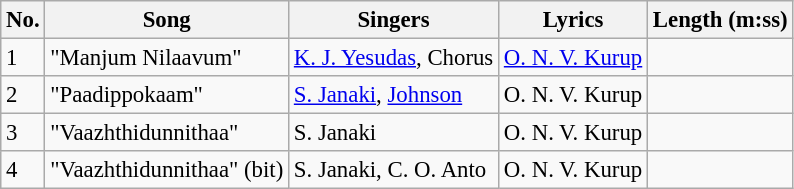<table class="wikitable" style="font-size:95%;">
<tr>
<th>No.</th>
<th>Song</th>
<th>Singers</th>
<th>Lyrics</th>
<th>Length (m:ss)</th>
</tr>
<tr>
<td>1</td>
<td>"Manjum Nilaavum"</td>
<td><a href='#'>K. J. Yesudas</a>, Chorus</td>
<td><a href='#'>O. N. V. Kurup</a></td>
<td></td>
</tr>
<tr>
<td>2</td>
<td>"Paadippokaam"</td>
<td><a href='#'>S. Janaki</a>, <a href='#'>Johnson</a></td>
<td>O. N. V. Kurup</td>
<td></td>
</tr>
<tr>
<td>3</td>
<td>"Vaazhthidunnithaa"</td>
<td>S. Janaki</td>
<td>O. N. V. Kurup</td>
<td></td>
</tr>
<tr>
<td>4</td>
<td>"Vaazhthidunnithaa" (bit)</td>
<td>S. Janaki, C. O. Anto</td>
<td>O. N. V. Kurup</td>
<td></td>
</tr>
</table>
